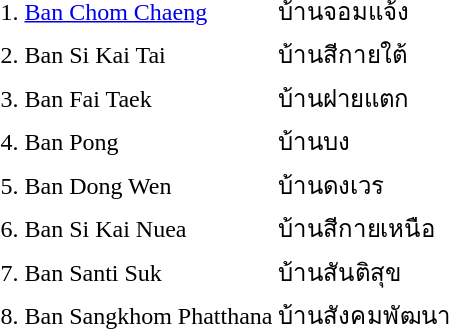<table>
<tr>
<td>1.</td>
<td><a href='#'>Ban Chom Chaeng</a></td>
<td>บ้านจอมแจ้ง</td>
</tr>
<tr>
<td>2.</td>
<td>Ban Si Kai Tai</td>
<td>บ้านสีกายใต้</td>
</tr>
<tr>
<td>3.</td>
<td>Ban Fai Taek</td>
<td>บ้านฝายแตก</td>
</tr>
<tr>
<td>4.</td>
<td>Ban Pong</td>
<td>บ้านบง</td>
</tr>
<tr>
<td>5.</td>
<td>Ban Dong Wen</td>
<td>บ้านดงเวร</td>
</tr>
<tr>
<td>6.</td>
<td>Ban Si Kai Nuea</td>
<td>บ้านสีกายเหนือ</td>
</tr>
<tr>
<td>7.</td>
<td>Ban Santi Suk</td>
<td>บ้านสันติสุข</td>
</tr>
<tr>
<td>8.</td>
<td>Ban Sangkhom Phatthana</td>
<td>บ้านสังคมพัฒนา</td>
</tr>
</table>
